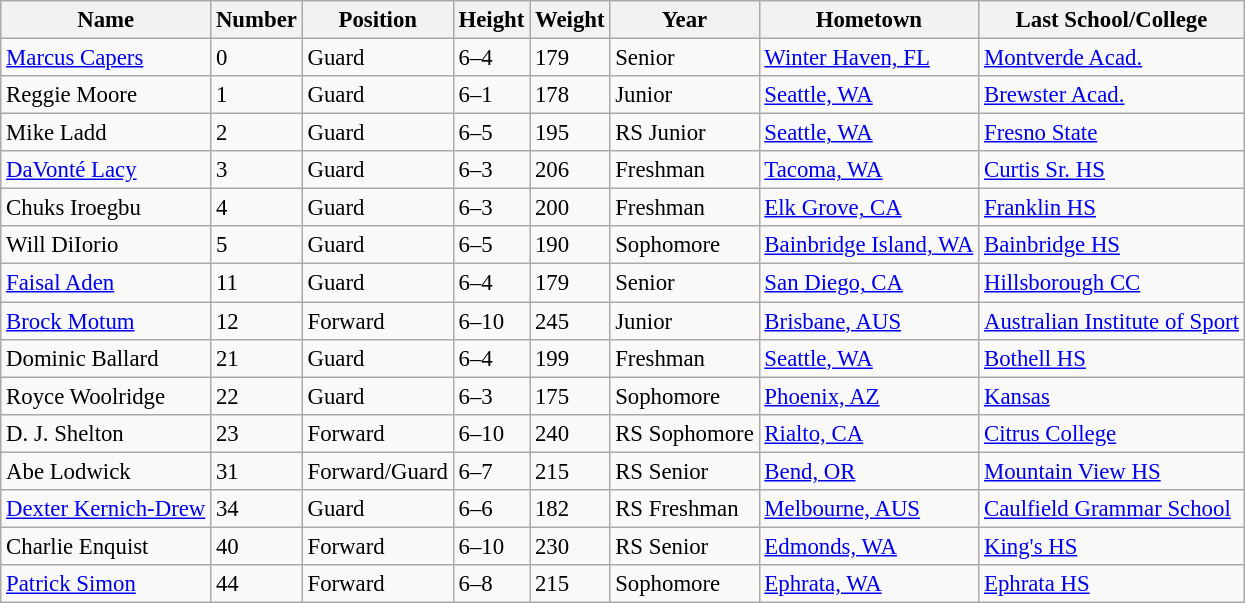<table class="wikitable" style="font-size:95%;">
<tr>
<th>Name</th>
<th>Number</th>
<th>Position</th>
<th>Height</th>
<th>Weight</th>
<th>Year</th>
<th>Hometown</th>
<th>Last School/College</th>
</tr>
<tr>
<td><a href='#'>Marcus Capers</a></td>
<td>0</td>
<td>Guard</td>
<td>6–4</td>
<td>179</td>
<td>Senior</td>
<td><a href='#'>Winter Haven, FL</a></td>
<td><a href='#'>Montverde Acad.</a></td>
</tr>
<tr>
<td>Reggie Moore</td>
<td>1</td>
<td>Guard</td>
<td>6–1</td>
<td>178</td>
<td>Junior</td>
<td><a href='#'>Seattle, WA</a></td>
<td><a href='#'>Brewster Acad.</a></td>
</tr>
<tr>
<td>Mike Ladd</td>
<td>2</td>
<td>Guard</td>
<td>6–5</td>
<td>195</td>
<td>RS Junior</td>
<td><a href='#'>Seattle, WA</a></td>
<td><a href='#'>Fresno State</a></td>
</tr>
<tr>
<td><a href='#'>DaVonté Lacy</a></td>
<td>3</td>
<td>Guard</td>
<td>6–3</td>
<td>206</td>
<td>Freshman</td>
<td><a href='#'>Tacoma, WA</a></td>
<td><a href='#'>Curtis Sr. HS</a></td>
</tr>
<tr>
<td>Chuks Iroegbu</td>
<td>4</td>
<td>Guard</td>
<td>6–3</td>
<td>200</td>
<td>Freshman</td>
<td><a href='#'>Elk Grove, CA</a></td>
<td><a href='#'>Franklin HS</a></td>
</tr>
<tr>
<td>Will DiIorio</td>
<td>5</td>
<td>Guard</td>
<td>6–5</td>
<td>190</td>
<td>Sophomore</td>
<td><a href='#'>Bainbridge Island, WA</a></td>
<td><a href='#'>Bainbridge HS</a></td>
</tr>
<tr>
<td><a href='#'>Faisal Aden</a></td>
<td>11</td>
<td>Guard</td>
<td>6–4</td>
<td>179</td>
<td>Senior</td>
<td><a href='#'>San Diego, CA</a></td>
<td><a href='#'>Hillsborough CC</a></td>
</tr>
<tr>
<td><a href='#'>Brock Motum</a></td>
<td>12</td>
<td>Forward</td>
<td>6–10</td>
<td>245</td>
<td>Junior</td>
<td><a href='#'>Brisbane, AUS</a></td>
<td><a href='#'>Australian Institute of Sport</a></td>
</tr>
<tr>
<td>Dominic Ballard</td>
<td>21</td>
<td>Guard</td>
<td>6–4</td>
<td>199</td>
<td>Freshman</td>
<td><a href='#'>Seattle, WA</a></td>
<td><a href='#'>Bothell HS</a></td>
</tr>
<tr>
<td>Royce Woolridge</td>
<td>22</td>
<td>Guard</td>
<td>6–3</td>
<td>175</td>
<td>Sophomore</td>
<td><a href='#'>Phoenix, AZ</a></td>
<td><a href='#'>Kansas</a></td>
</tr>
<tr>
<td>D. J. Shelton</td>
<td>23</td>
<td>Forward</td>
<td>6–10</td>
<td>240</td>
<td>RS Sophomore</td>
<td><a href='#'>Rialto, CA</a></td>
<td><a href='#'>Citrus College</a></td>
</tr>
<tr>
<td>Abe Lodwick</td>
<td>31</td>
<td>Forward/Guard</td>
<td>6–7</td>
<td>215</td>
<td>RS Senior</td>
<td><a href='#'>Bend, OR</a></td>
<td><a href='#'>Mountain View HS</a></td>
</tr>
<tr>
<td><a href='#'>Dexter Kernich-Drew</a></td>
<td>34</td>
<td>Guard</td>
<td>6–6</td>
<td>182</td>
<td>RS Freshman</td>
<td><a href='#'>Melbourne, AUS</a></td>
<td><a href='#'>Caulfield Grammar School</a></td>
</tr>
<tr>
<td>Charlie Enquist</td>
<td>40</td>
<td>Forward</td>
<td>6–10</td>
<td>230</td>
<td>RS Senior</td>
<td><a href='#'>Edmonds, WA</a></td>
<td><a href='#'>King's HS</a></td>
</tr>
<tr>
<td><a href='#'>Patrick Simon</a></td>
<td>44</td>
<td>Forward</td>
<td>6–8</td>
<td>215</td>
<td>Sophomore</td>
<td><a href='#'>Ephrata, WA</a></td>
<td><a href='#'>Ephrata HS</a></td>
</tr>
</table>
